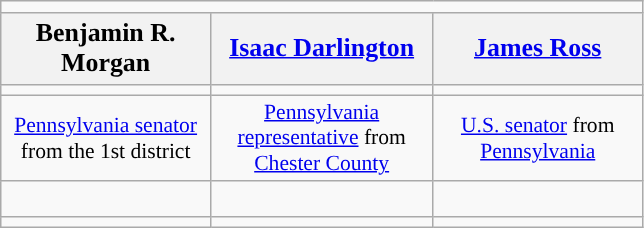<table class="wikitable mw-collapsible mw-collapsed" style="font-size:90%">
<tr>
<td colspan="9" style="text-align:center; width:420px; font-size:120%; color:white; background:"><em></em></td>
</tr>
<tr>
<th scope="col" style="width:3em; font-size:120%;">Benjamin R. Morgan</th>
<th scope="col" style="width:3em; font-size:120%;"><a href='#'>Isaac Darlington</a></th>
<th scope="col" style="width:3em; font-size:120%;"><a href='#'>James Ross</a></th>
</tr>
<tr>
<td></td>
<td></td>
<td></td>
</tr>
<tr style="text-align:center">
<td><a href='#'>Pennsylvania senator</a> from the 1st district <br> </td>
<td><a href='#'>Pennsylvania representative</a> from <a href='#'>Chester County</a> <br> </td>
<td><a href='#'>U.S. senator</a> from <a href='#'>Pennsylvania</a> <br> </td>
</tr>
<tr style="text-align:center">
<td><em></em> <br> </td>
<td><em></em> <br> </td>
<td><em></em> <br> </td>
</tr>
<tr style="text-align:center">
<td></td>
<td></td>
<td></td>
</tr>
</table>
